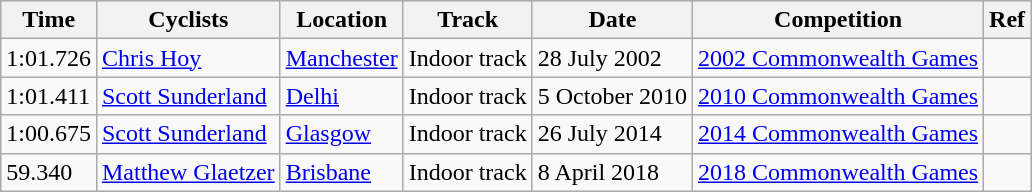<table class="wikitable">
<tr align="left">
<th>Time</th>
<th>Cyclists</th>
<th>Location</th>
<th>Track</th>
<th>Date</th>
<th>Competition</th>
<th>Ref</th>
</tr>
<tr>
<td>1:01.726</td>
<td> <a href='#'>Chris Hoy</a></td>
<td> <a href='#'>Manchester</a></td>
<td>Indoor track</td>
<td>28 July 2002</td>
<td><a href='#'>2002 Commonwealth Games</a></td>
<td></td>
</tr>
<tr>
<td>1:01.411</td>
<td> <a href='#'>Scott Sunderland</a></td>
<td> <a href='#'>Delhi</a></td>
<td>Indoor track</td>
<td>5 October 2010</td>
<td><a href='#'>2010 Commonwealth Games</a></td>
<td></td>
</tr>
<tr>
<td>1:00.675</td>
<td> <a href='#'>Scott Sunderland</a></td>
<td> <a href='#'>Glasgow</a></td>
<td>Indoor track</td>
<td>26 July 2014</td>
<td><a href='#'>2014 Commonwealth Games</a></td>
<td></td>
</tr>
<tr>
<td>59.340</td>
<td> <a href='#'>Matthew Glaetzer</a></td>
<td> <a href='#'>Brisbane</a></td>
<td>Indoor track</td>
<td>8 April 2018</td>
<td><a href='#'>2018 Commonwealth Games</a></td>
<td></td>
</tr>
</table>
